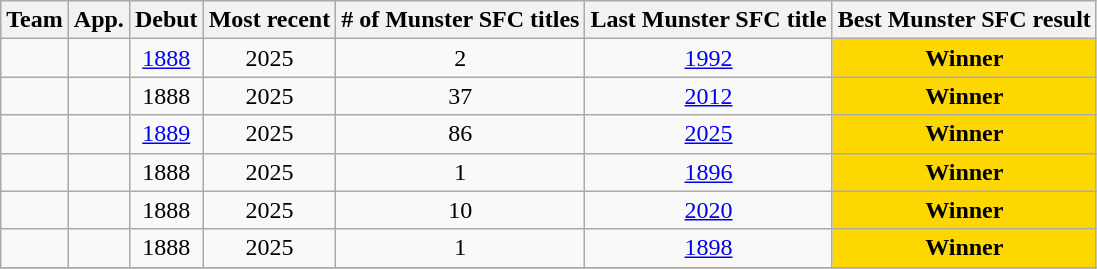<table class="wikitable sortable" style="text-align:center">
<tr>
<th>Team</th>
<th>App.</th>
<th>Debut</th>
<th>Most recent</th>
<th># of Munster SFC titles</th>
<th>Last Munster SFC title</th>
<th>Best Munster SFC result</th>
</tr>
<tr>
<td style="text-align:left"></td>
<td></td>
<td><a href='#'>1888</a></td>
<td>2025</td>
<td>2</td>
<td><a href='#'>1992</a></td>
<td bgcolor=gold><strong>Winner</strong></td>
</tr>
<tr>
<td style="text-align:left"></td>
<td></td>
<td>1888</td>
<td>2025</td>
<td>37</td>
<td><a href='#'>2012</a></td>
<td bgcolor=gold><strong>Winner</strong></td>
</tr>
<tr>
<td style="text-align:left"></td>
<td></td>
<td><a href='#'>1889</a></td>
<td>2025</td>
<td>86</td>
<td><a href='#'>2025</a></td>
<td bgcolor=gold><strong>Winner</strong></td>
</tr>
<tr>
<td style="text-align:left"></td>
<td></td>
<td>1888</td>
<td>2025</td>
<td>1</td>
<td><a href='#'>1896</a></td>
<td bgcolor=gold><strong>Winner</strong></td>
</tr>
<tr>
<td style="text-align:left"></td>
<td></td>
<td>1888</td>
<td>2025</td>
<td>10</td>
<td><a href='#'>2020</a></td>
<td bgcolor=gold><strong>Winner</strong></td>
</tr>
<tr>
<td style="text-align:left"></td>
<td></td>
<td>1888</td>
<td>2025</td>
<td>1</td>
<td><a href='#'>1898</a></td>
<td bgcolor=gold><strong>Winner</strong></td>
</tr>
<tr>
</tr>
</table>
